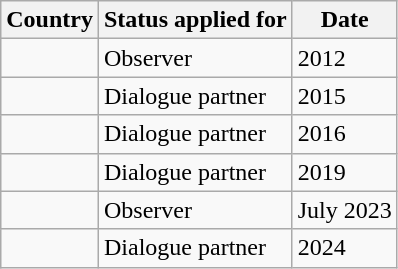<table class=wikitable>
<tr>
<th>Country</th>
<th>Status applied for</th>
<th>Date</th>
</tr>
<tr>
<td></td>
<td>Observer</td>
<td>2012</td>
</tr>
<tr>
<td></td>
<td>Dialogue partner</td>
<td>2015</td>
</tr>
<tr>
<td></td>
<td>Dialogue partner</td>
<td>2016</td>
</tr>
<tr>
<td></td>
<td>Dialogue partner</td>
<td>2019</td>
</tr>
<tr>
<td></td>
<td>Observer</td>
<td>July 2023</td>
</tr>
<tr>
<td></td>
<td>Dialogue partner</td>
<td>2024</td>
</tr>
</table>
